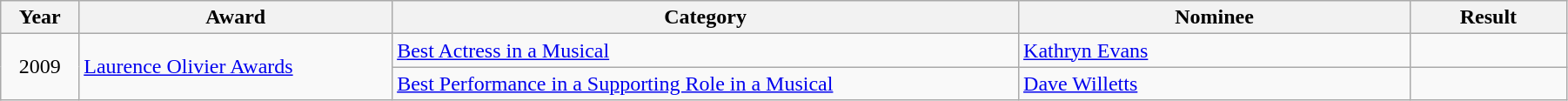<table class="wikitable" style="width:95%;">
<tr>
<th style="width:5%;">Year</th>
<th style="width:20%;">Award</th>
<th style="width:40%;">Category</th>
<th style="width:25%;">Nominee</th>
<th style="width:10%;">Result</th>
</tr>
<tr>
<td rowspan="2" style="text-align:center;">2009</td>
<td rowspan="2"><a href='#'>Laurence Olivier Awards</a></td>
<td><a href='#'>Best Actress in a Musical</a></td>
<td><a href='#'>Kathryn Evans</a></td>
<td></td>
</tr>
<tr>
<td><a href='#'>Best Performance in a Supporting Role in a Musical</a></td>
<td><a href='#'>Dave Willetts</a></td>
<td></td>
</tr>
</table>
